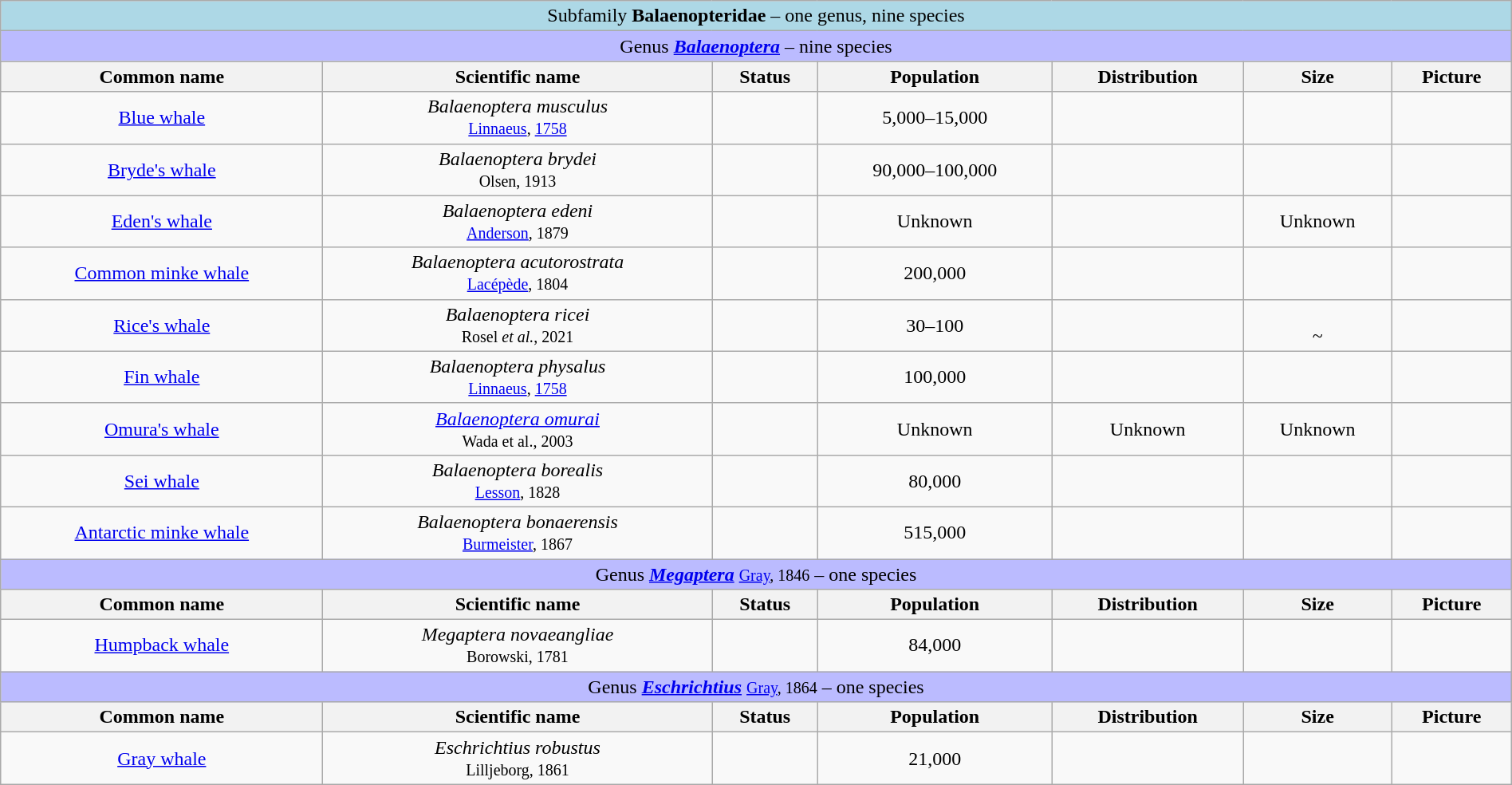<table class="wikitable sortable" style="width:100%;text-align:center">
<tr>
<td colspan="100%" align="center" style="background-color:lightblue;">Subfamily <strong>Balaenopteridae</strong> – one genus, nine species</td>
</tr>
<tr>
<td colspan="100%" align="center" bgcolor="#BBBBFF">Genus <strong><em><a href='#'>Balaenoptera</a></em></strong> – nine species</td>
</tr>
<tr>
<th scope="col">Common name</th>
<th scope="col">Scientific name</th>
<th scope="col">Status</th>
<th scope="col">Population</th>
<th scope="col">Distribution</th>
<th scope="col">Size</th>
<th scope="col">Picture</th>
</tr>
<tr>
<td><a href='#'>Blue whale</a></td>
<td><em>Balaenoptera musculus</em><br><small><a href='#'>Linnaeus</a>, <a href='#'>1758</a></small></td>
<td></td>
<td>5,000–15,000</td>
<td></td>
<td><br> </td>
<td></td>
</tr>
<tr>
<td><a href='#'>Bryde's whale</a></td>
<td><em>Balaenoptera brydei</em><br><small>Olsen, 1913</small></td>
<td></td>
<td>90,000–100,000</td>
<td></td>
<td><br> </td>
<td></td>
</tr>
<tr>
<td><a href='#'>Eden's whale</a></td>
<td><em>Balaenoptera edeni</em><br><small><a href='#'>Anderson</a>, 1879</small></td>
<td></td>
<td>Unknown</td>
<td></td>
<td>Unknown</td>
<td></td>
</tr>
<tr>
<td><a href='#'>Common minke whale</a></td>
<td><em>Balaenoptera acutorostrata</em><br><small><a href='#'>Lacépède</a>, 1804</small></td>
<td></td>
<td>200,000</td>
<td></td>
<td><br> </td>
<td></td>
</tr>
<tr>
<td><a href='#'>Rice's whale</a></td>
<td><em>Balaenoptera ricei</em><br><small>Rosel <em>et al.</em>, 2021</small></td>
<td></td>
<td>30–100</td>
<td></td>
<td> <br> ~</td>
<td></td>
</tr>
<tr>
<td><a href='#'>Fin whale</a></td>
<td><em>Balaenoptera physalus</em><br><small><a href='#'>Linnaeus</a>, <a href='#'>1758</a></small></td>
<td></td>
<td>100,000</td>
<td></td>
<td><br> </td>
<td></td>
</tr>
<tr>
<td><a href='#'>Omura's whale</a></td>
<td><em><a href='#'>Balaenoptera omurai</a></em><br><small>Wada et al., 2003</small></td>
<td></td>
<td>Unknown</td>
<td>Unknown</td>
<td>Unknown</td>
<td></td>
</tr>
<tr>
<td><a href='#'>Sei whale</a></td>
<td><em>Balaenoptera borealis</em><br><small><a href='#'>Lesson</a>, 1828</small></td>
<td></td>
<td>80,000</td>
<td></td>
<td><br> </td>
<td></td>
</tr>
<tr>
<td><a href='#'>Antarctic minke whale</a></td>
<td><em>Balaenoptera bonaerensis</em><br><small><a href='#'>Burmeister</a>, 1867</small></td>
<td></td>
<td>515,000</td>
<td></td>
<td><br> </td>
<td></td>
</tr>
<tr>
<td colspan="100%" align="center" bgcolor="#BBBBFF">Genus <strong><em><a href='#'>Megaptera</a></em></strong> <small><a href='#'>Gray</a>, 1846</small> – one species</td>
</tr>
<tr>
<th scope="col">Common name</th>
<th scope="col">Scientific name</th>
<th scope="col">Status</th>
<th scope="col">Population</th>
<th scope="col">Distribution</th>
<th scope="col">Size</th>
<th scope="col">Picture</th>
</tr>
<tr>
<td><a href='#'>Humpback whale</a></td>
<td><em>Megaptera novaeangliae</em><br><small>Borowski, 1781</small></td>
<td></td>
<td>84,000</td>
<td></td>
<td><br> </td>
<td></td>
</tr>
<tr>
<td colspan="100%" align="center" bgcolor="#BBBBFF">Genus <strong><em><a href='#'>Eschrichtius</a></em></strong> <small><a href='#'>Gray</a>, 1864</small> – one species</td>
</tr>
<tr>
<th scope="col">Common name</th>
<th scope="col">Scientific name</th>
<th scope="col">Status</th>
<th scope="col">Population</th>
<th scope="col">Distribution</th>
<th scope="col">Size</th>
<th scope="col">Picture</th>
</tr>
<tr>
<td><a href='#'>Gray whale</a></td>
<td><em>Eschrichtius robustus</em><br><small>Lilljeborg, 1861</small></td>
<td></td>
<td>21,000</td>
<td></td>
<td><br> </td>
<td></td>
</tr>
</table>
